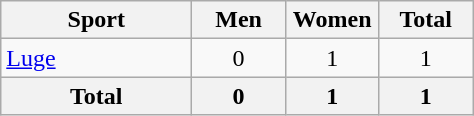<table class="wikitable sortable" style=text-align:center>
<tr>
<th width=120>Sport</th>
<th width=55>Men</th>
<th width=55>Women</th>
<th width=55>Total</th>
</tr>
<tr>
<td align=left><a href='#'>Luge</a></td>
<td>0</td>
<td>1</td>
<td>1</td>
</tr>
<tr>
<th>Total</th>
<th>0</th>
<th>1</th>
<th>1</th>
</tr>
</table>
